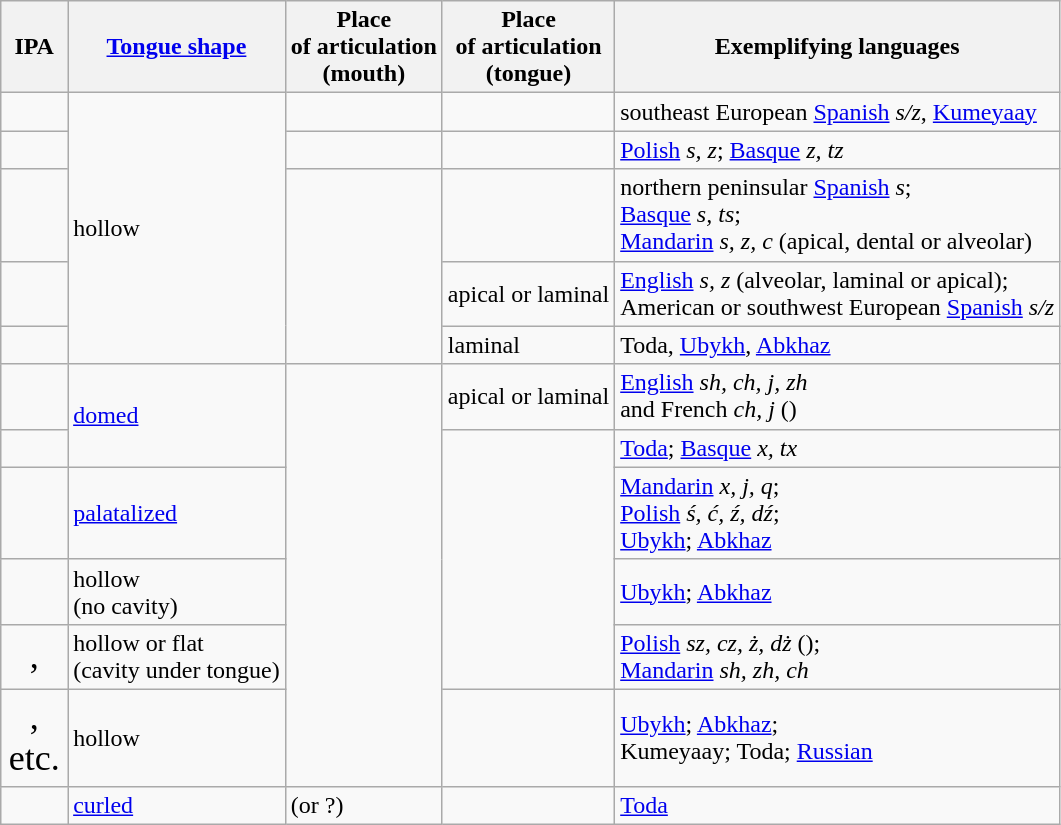<table class="wikitable nowrap">
<tr>
<th>IPA</th>
<th><a href='#'>Tongue shape</a></th>
<th>Place<br>of articulation<br>(mouth)</th>
<th>Place<br>of articulation<br>(tongue)</th>
<th>Exemplifying languages</th>
</tr>
<tr>
<td style="text-align: center; font-size: x-large;"></td>
<td rowspan="5">hollow</td>
<td></td>
<td></td>
<td>southeast European <a href='#'>Spanish</a> <em>s/z</em>, <a href='#'>Kumeyaay</a></td>
</tr>
<tr>
<td style="text-align: center; font-size: x-large;"></td>
<td></td>
<td></td>
<td><a href='#'>Polish</a> <em>s, z</em>; <a href='#'>Basque</a> <em>z, tz</em></td>
</tr>
<tr>
<td style="text-align: center; font-size: x-large;"></td>
<td rowspan="3"></td>
<td></td>
<td>northern peninsular <a href='#'>Spanish</a> <em>s</em>;<br><a href='#'>Basque</a> <em>s, ts</em>;<br><a href='#'>Mandarin</a> <em>s, z, c</em> (apical, dental or alveolar)</td>
</tr>
<tr>
<td style="text-align: center; font-size: x-large;"></td>
<td>apical or laminal</td>
<td><a href='#'>English</a> <em>s, z</em> (alveolar, laminal or apical);<br>American or southwest European <a href='#'>Spanish</a> <em>s/z</em></td>
</tr>
<tr>
<td style="text-align: center; font-size: x-large;"></td>
<td>laminal</td>
<td>Toda, <a href='#'>Ubykh</a>, <a href='#'>Abkhaz</a></td>
</tr>
<tr>
<td style="text-align: center; font-size: x-large;"></td>
<td rowspan="2"><a href='#'>domed</a></td>
<td rowspan="6"></td>
<td>apical or laminal</td>
<td><a href='#'>English</a> <em>sh, ch, j, zh</em><br>and French <em>ch, j</em> ()</td>
</tr>
<tr>
<td style="text-align: center; font-size: x-large;"></td>
<td rowspan="4"></td>
<td><a href='#'>Toda</a>; <a href='#'>Basque</a> <em>x, tx</em></td>
</tr>
<tr>
<td style="text-align: center; font-size: x-large;"></td>
<td><a href='#'>palatalized</a></td>
<td><a href='#'>Mandarin</a> <em>x, j, q</em>;<br><a href='#'>Polish</a> <em>ś, ć, ź, dź</em>;<br><a href='#'>Ubykh</a>; <a href='#'>Abkhaz</a></td>
</tr>
<tr>
<td style="text-align: center; font-size: x-large;"></td>
<td>hollow<br>(no cavity)</td>
<td><a href='#'>Ubykh</a>; <a href='#'>Abkhaz</a></td>
</tr>
<tr>
<td style="text-align: center; font-size: x-large;">,<br></td>
<td>hollow or flat<br>(cavity under tongue)</td>
<td><a href='#'>Polish</a> <em>sz, cz, ż, dż</em> ();<br><a href='#'>Mandarin</a> <em>sh, zh, ch</em></td>
</tr>
<tr>
<td style="text-align: center; font-size: x-large;">,<br>etc.</td>
<td>hollow</td>
<td></td>
<td><a href='#'>Ubykh</a>; <a href='#'>Abkhaz</a>;<br>Kumeyaay; Toda; <a href='#'>Russian</a></td>
</tr>
<tr>
<td style="text-align: center; font-size: x-large;"></td>
<td><a href='#'>curled</a></td>
<td> (or ?)</td>
<td></td>
<td><a href='#'>Toda</a></td>
</tr>
</table>
